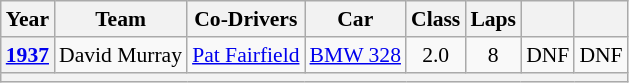<table class="wikitable" style="text-align:center; font-size:90%">
<tr>
<th>Year</th>
<th>Team</th>
<th>Co-Drivers</th>
<th>Car</th>
<th>Class</th>
<th>Laps</th>
<th></th>
<th></th>
</tr>
<tr>
<th><a href='#'>1937</a></th>
<td align="left"> David Murray</td>
<td align="left"> <a href='#'>Pat Fairfield</a></td>
<td align="left"><a href='#'>BMW 328</a></td>
<td>2.0</td>
<td>8</td>
<td>DNF</td>
<td>DNF</td>
</tr>
<tr>
<th colspan="8"></th>
</tr>
</table>
